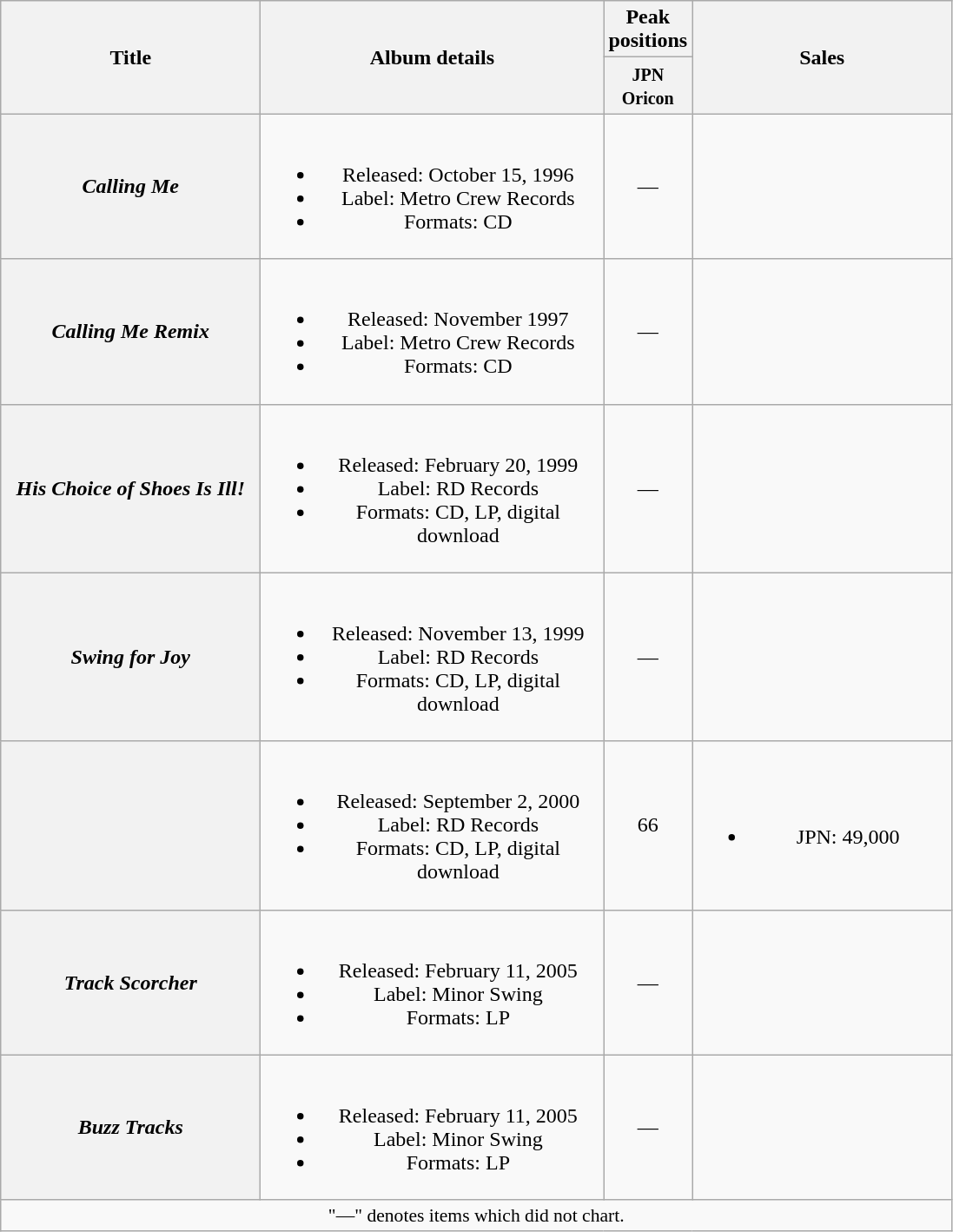<table class="wikitable plainrowheaders" style="text-align:center;">
<tr>
<th style="width:12em;" rowspan="2">Title</th>
<th style="width:16em;" rowspan="2">Album details</th>
<th colspan="1">Peak positions</th>
<th style="width:12em;" rowspan="2">Sales</th>
</tr>
<tr>
<th style="width:2.5em;"><small>JPN<br>Oricon</small><br></th>
</tr>
<tr>
<th scope="row"><em>Calling Me</em></th>
<td><br><ul><li>Released: October 15, 1996</li><li>Label: Metro Crew Records</li><li>Formats: CD</li></ul></td>
<td>—</td>
<td></td>
</tr>
<tr>
<th scope="row"><em>Calling Me Remix</em></th>
<td><br><ul><li>Released: November 1997</li><li>Label: Metro Crew Records</li><li>Formats: CD</li></ul></td>
<td>—</td>
<td></td>
</tr>
<tr>
<th scope="row"><em>His Choice of Shoes Is Ill!</em></th>
<td><br><ul><li>Released: February 20, 1999</li><li>Label: RD Records</li><li>Formats: CD, LP, digital download</li></ul></td>
<td>—</td>
<td></td>
</tr>
<tr>
<th scope="row"><em>Swing for Joy</em></th>
<td><br><ul><li>Released: November 13, 1999</li><li>Label: RD Records</li><li>Formats: CD, LP, digital download</li></ul></td>
<td>—</td>
<td></td>
</tr>
<tr>
<th scope="row"></th>
<td><br><ul><li>Released: September 2, 2000</li><li>Label: RD Records</li><li>Formats: CD, LP, digital download</li></ul></td>
<td>66</td>
<td><br><ul><li>JPN: 49,000</li></ul></td>
</tr>
<tr>
<th scope="row"><em>Track Scorcher</em></th>
<td><br><ul><li>Released: February 11, 2005</li><li>Label: Minor Swing</li><li>Formats: LP</li></ul></td>
<td>—</td>
<td></td>
</tr>
<tr>
<th scope="row"><em>Buzz Tracks</em></th>
<td><br><ul><li>Released: February 11, 2005</li><li>Label: Minor Swing</li><li>Formats: LP</li></ul></td>
<td>—</td>
<td></td>
</tr>
<tr>
<td colspan="12" align="center" style="font-size:90%;">"—" denotes items which did not chart.</td>
</tr>
</table>
